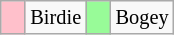<table class="wikitable" span = 50 style="font-size:85%">
<tr>
<td style="background: Pink;" width=10></td>
<td>Birdie</td>
<td style="background: PaleGreen;" width=10></td>
<td>Bogey</td>
</tr>
</table>
